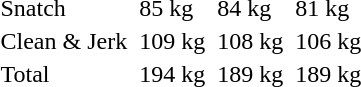<table>
<tr>
<td>Snatch</td>
<td></td>
<td>85 kg</td>
<td></td>
<td>84 kg</td>
<td></td>
<td>81 kg</td>
</tr>
<tr>
<td>Clean & Jerk</td>
<td></td>
<td>109 kg</td>
<td></td>
<td>108 kg</td>
<td></td>
<td>106 kg</td>
</tr>
<tr>
<td>Total</td>
<td></td>
<td>194 kg</td>
<td></td>
<td>189 kg</td>
<td></td>
<td>189 kg</td>
</tr>
</table>
